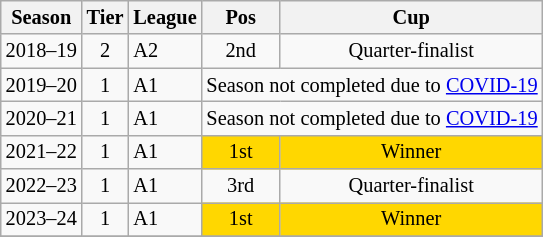<table class=wikitable style="text-align:center; font-size:85%">
<tr>
<th>Season</th>
<th>Tier</th>
<th>League</th>
<th>Pos</th>
<th>Cup</th>
</tr>
<tr>
<td>2018–19</td>
<td>2</td>
<td align=left>A2</td>
<td>2nd</td>
<td>Quarter-finalist</td>
</tr>
<tr>
<td>2019–20</td>
<td>1</td>
<td align=left>A1</td>
<td colspan=2>Season not completed due to <a href='#'>COVID-19</a></td>
</tr>
<tr>
<td>2020–21</td>
<td>1</td>
<td align=left>A1</td>
<td colspan=2>Season not completed due to <a href='#'>COVID-19</a></td>
</tr>
<tr>
<td>2021–22</td>
<td>1</td>
<td align=left>A1</td>
<td style="background:gold;">1st</td>
<td style="background:gold;">Winner</td>
</tr>
<tr>
<td>2022–23</td>
<td>1</td>
<td align=left>A1</td>
<td>3rd</td>
<td>Quarter-finalist</td>
</tr>
<tr>
<td>2023–24</td>
<td>1</td>
<td align=left>A1</td>
<td style="background:gold;">1st</td>
<td style="background:gold;">Winner</td>
</tr>
<tr>
</tr>
</table>
